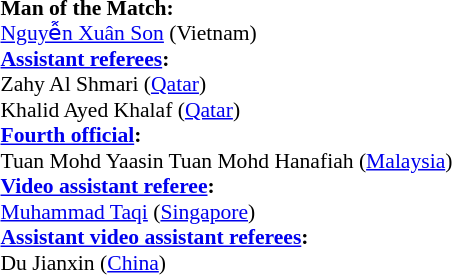<table style="width:100%; font-size:90%;">
<tr>
<td><br><strong>Man of the Match:</strong>
<br><a href='#'>Nguyễn Xuân Son</a> (Vietnam)<br><strong><a href='#'>Assistant referees</a>:</strong>
<br> Zahy Al Shmari (<a href='#'>Qatar</a>)
<br> Khalid Ayed Khalaf (<a href='#'>Qatar</a>)
<br><strong><a href='#'>Fourth official</a>:</strong>
<br> Tuan Mohd Yaasin Tuan Mohd Hanafiah (<a href='#'>Malaysia</a>)
<br><strong><a href='#'>Video assistant referee</a>:</strong>
<br> <a href='#'>Muhammad Taqi</a> (<a href='#'>Singapore</a>)
<br><strong><a href='#'>Assistant video assistant referees</a>:</strong>
<br>Du Jianxin (<a href='#'>China</a>)</td>
</tr>
</table>
